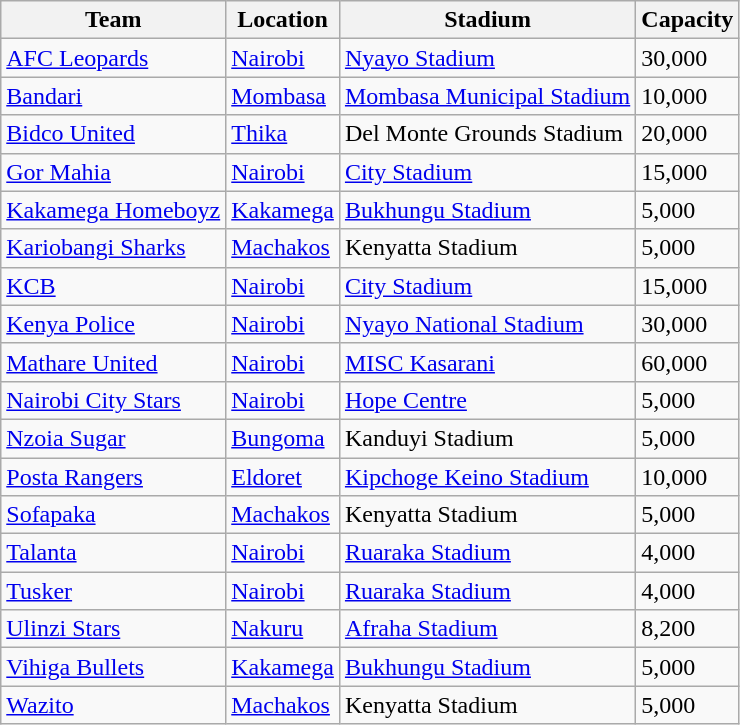<table class="wikitable sortable">
<tr>
<th>Team</th>
<th>Location</th>
<th>Stadium</th>
<th>Capacity</th>
</tr>
<tr>
<td><a href='#'>AFC Leopards</a></td>
<td><a href='#'>Nairobi</a></td>
<td><a href='#'>Nyayo Stadium</a></td>
<td>30,000</td>
</tr>
<tr>
<td><a href='#'>Bandari</a></td>
<td><a href='#'>Mombasa</a></td>
<td><a href='#'>Mombasa Municipal Stadium</a></td>
<td>10,000</td>
</tr>
<tr>
<td><a href='#'>Bidco United</a></td>
<td><a href='#'>Thika</a></td>
<td>Del Monte Grounds Stadium</td>
<td>20,000</td>
</tr>
<tr>
<td><a href='#'>Gor Mahia</a></td>
<td><a href='#'>Nairobi</a></td>
<td><a href='#'>City Stadium</a></td>
<td>15,000</td>
</tr>
<tr>
<td><a href='#'>Kakamega Homeboyz</a></td>
<td><a href='#'>Kakamega</a></td>
<td><a href='#'>Bukhungu Stadium</a></td>
<td>5,000</td>
</tr>
<tr>
<td><a href='#'>Kariobangi Sharks</a></td>
<td><a href='#'>Machakos</a></td>
<td>Kenyatta Stadium</td>
<td>5,000</td>
</tr>
<tr>
<td><a href='#'>KCB</a></td>
<td><a href='#'>Nairobi</a></td>
<td><a href='#'>City Stadium</a></td>
<td>15,000</td>
</tr>
<tr>
<td><a href='#'>Kenya Police</a></td>
<td><a href='#'>Nairobi</a></td>
<td><a href='#'>Nyayo National Stadium</a></td>
<td>30,000</td>
</tr>
<tr>
<td><a href='#'>Mathare United</a></td>
<td><a href='#'>Nairobi</a></td>
<td><a href='#'>MISC Kasarani</a></td>
<td>60,000</td>
</tr>
<tr>
<td><a href='#'>Nairobi City Stars</a></td>
<td><a href='#'>Nairobi</a></td>
<td><a href='#'>Hope Centre</a></td>
<td>5,000</td>
</tr>
<tr>
<td><a href='#'>Nzoia Sugar</a></td>
<td><a href='#'>Bungoma</a></td>
<td>Kanduyi Stadium</td>
<td>5,000</td>
</tr>
<tr>
<td><a href='#'>Posta Rangers</a></td>
<td><a href='#'>Eldoret</a></td>
<td><a href='#'>Kipchoge Keino Stadium</a></td>
<td>10,000</td>
</tr>
<tr>
<td><a href='#'>Sofapaka</a></td>
<td><a href='#'>Machakos</a></td>
<td>Kenyatta Stadium</td>
<td>5,000</td>
</tr>
<tr>
<td><a href='#'>Talanta</a></td>
<td><a href='#'>Nairobi</a></td>
<td><a href='#'>Ruaraka Stadium</a></td>
<td>4,000</td>
</tr>
<tr>
<td><a href='#'>Tusker</a></td>
<td><a href='#'>Nairobi</a></td>
<td><a href='#'>Ruaraka Stadium</a></td>
<td>4,000</td>
</tr>
<tr>
<td><a href='#'>Ulinzi Stars</a></td>
<td><a href='#'>Nakuru</a></td>
<td><a href='#'>Afraha Stadium</a></td>
<td>8,200</td>
</tr>
<tr>
<td><a href='#'>Vihiga Bullets</a></td>
<td><a href='#'>Kakamega</a></td>
<td><a href='#'>Bukhungu Stadium</a></td>
<td>5,000</td>
</tr>
<tr>
<td><a href='#'>Wazito</a></td>
<td><a href='#'>Machakos</a></td>
<td>Kenyatta Stadium</td>
<td>5,000</td>
</tr>
</table>
